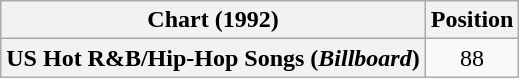<table class="wikitable plainrowheaders" style="text-align:center">
<tr>
<th scope="col">Chart (1992)</th>
<th scope="col">Position</th>
</tr>
<tr>
<th scope="row">US Hot R&B/Hip-Hop Songs (<em>Billboard</em>)</th>
<td>88</td>
</tr>
</table>
